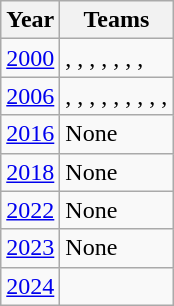<table class="wikitable" style="text-align: left;">
<tr>
<th>Year</th>
<th>Teams</th>
</tr>
<tr>
<td><a href='#'>2000</a></td>
<td>, , , , , , , </td>
</tr>
<tr>
<td><a href='#'>2006</a></td>
<td>, , , , , , , , , </td>
</tr>
<tr>
<td><a href='#'>2016</a></td>
<td>None</td>
</tr>
<tr>
<td><a href='#'>2018</a></td>
<td>None</td>
</tr>
<tr>
<td><a href='#'>2022</a></td>
<td>None</td>
</tr>
<tr>
<td><a href='#'>2023</a></td>
<td>None</td>
</tr>
<tr>
<td><a href='#'>2024</a></td>
<td></td>
</tr>
</table>
